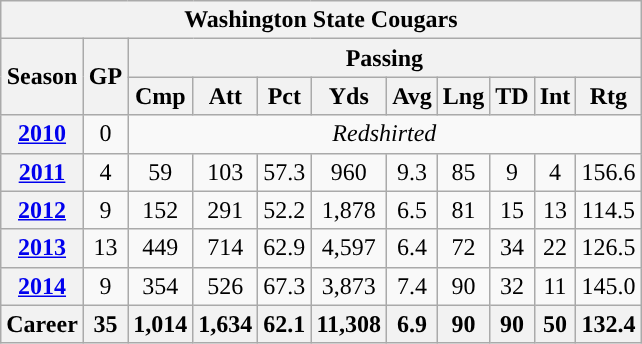<table class="wikitable" style="text-align: center;">
<tr>
<th colspan="13">Washington State Cougars</th>
</tr>
<tr>
<th rowspan="2">Season</th>
<th rowspan="2">GP</th>
<th colspan="9">Passing</th>
</tr>
<tr>
<th>Cmp</th>
<th>Att</th>
<th>Pct</th>
<th>Yds</th>
<th>Avg</th>
<th>Lng</th>
<th>TD</th>
<th>Int</th>
<th>Rtg</th>
</tr>
<tr>
<th><a href='#'>2010</a></th>
<td>0</td>
<td colspan="9"><em>Redshirted</em></td>
</tr>
<tr>
<th><a href='#'>2011</a></th>
<td>4</td>
<td>59</td>
<td>103</td>
<td>57.3</td>
<td>960</td>
<td>9.3</td>
<td>85</td>
<td>9</td>
<td>4</td>
<td>156.6</td>
</tr>
<tr>
<th><a href='#'>2012</a></th>
<td>9</td>
<td>152</td>
<td>291</td>
<td>52.2</td>
<td>1,878</td>
<td>6.5</td>
<td>81</td>
<td>15</td>
<td>13</td>
<td>114.5</td>
</tr>
<tr>
<th><a href='#'>2013</a></th>
<td>13</td>
<td>449</td>
<td>714</td>
<td>62.9</td>
<td>4,597</td>
<td>6.4</td>
<td>72</td>
<td>34</td>
<td>22</td>
<td>126.5</td>
</tr>
<tr>
<th><a href='#'>2014</a></th>
<td>9</td>
<td>354</td>
<td>526</td>
<td>67.3</td>
<td>3,873</td>
<td>7.4</td>
<td>90</td>
<td>32</td>
<td>11</td>
<td>145.0</td>
</tr>
<tr>
<th>Career</th>
<th>35</th>
<th>1,014</th>
<th>1,634</th>
<th>62.1</th>
<th>11,308</th>
<th>6.9</th>
<th>90</th>
<th>90</th>
<th>50</th>
<th>132.4</th>
</tr>
</table>
